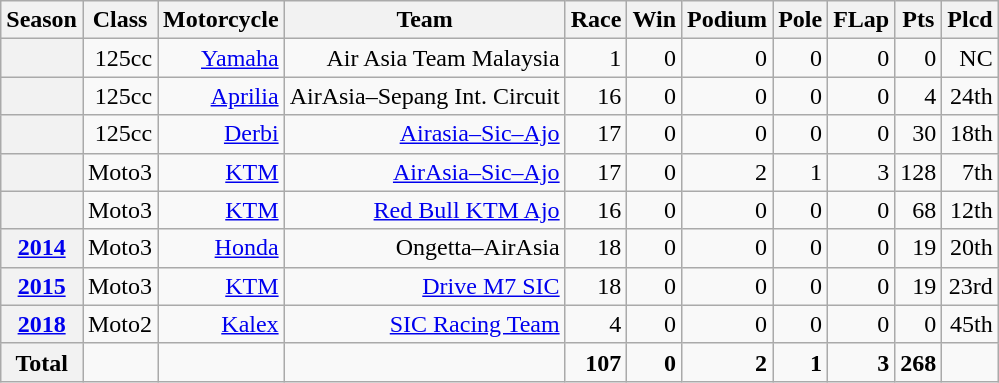<table class="wikitable" style=text-align:right>
<tr>
<th>Season</th>
<th>Class</th>
<th>Motorcycle</th>
<th>Team</th>
<th>Race</th>
<th>Win</th>
<th>Podium</th>
<th>Pole</th>
<th>FLap</th>
<th>Pts</th>
<th>Plcd</th>
</tr>
<tr>
<th></th>
<td>125cc</td>
<td><a href='#'>Yamaha</a></td>
<td>Air Asia Team Malaysia</td>
<td>1</td>
<td>0</td>
<td>0</td>
<td>0</td>
<td>0</td>
<td>0</td>
<td>NC</td>
</tr>
<tr>
<th></th>
<td>125cc</td>
<td><a href='#'>Aprilia</a></td>
<td>AirAsia–Sepang Int. Circuit</td>
<td>16</td>
<td>0</td>
<td>0</td>
<td>0</td>
<td>0</td>
<td>4</td>
<td>24th</td>
</tr>
<tr>
<th></th>
<td>125cc</td>
<td><a href='#'>Derbi</a></td>
<td><a href='#'>Airasia–Sic–Ajo</a></td>
<td>17</td>
<td>0</td>
<td>0</td>
<td>0</td>
<td>0</td>
<td>30</td>
<td>18th</td>
</tr>
<tr>
<th></th>
<td>Moto3</td>
<td><a href='#'>KTM</a></td>
<td><a href='#'>AirAsia–Sic–Ajo</a></td>
<td>17</td>
<td>0</td>
<td>2</td>
<td>1</td>
<td>3</td>
<td>128</td>
<td>7th</td>
</tr>
<tr>
<th></th>
<td>Moto3</td>
<td><a href='#'>KTM</a></td>
<td><a href='#'>Red Bull KTM Ajo</a></td>
<td>16</td>
<td>0</td>
<td>0</td>
<td>0</td>
<td>0</td>
<td>68</td>
<td>12th</td>
</tr>
<tr>
<th><a href='#'>2014</a></th>
<td>Moto3</td>
<td><a href='#'>Honda</a></td>
<td>Ongetta–AirAsia</td>
<td>18</td>
<td>0</td>
<td>0</td>
<td>0</td>
<td>0</td>
<td>19</td>
<td>20th</td>
</tr>
<tr>
<th><a href='#'>2015</a></th>
<td>Moto3</td>
<td><a href='#'>KTM</a></td>
<td><a href='#'>Drive M7 SIC</a></td>
<td>18</td>
<td>0</td>
<td>0</td>
<td>0</td>
<td>0</td>
<td>19</td>
<td>23rd</td>
</tr>
<tr>
<th><a href='#'>2018</a></th>
<td>Moto2</td>
<td><a href='#'>Kalex</a></td>
<td><a href='#'>SIC Racing Team</a></td>
<td>4</td>
<td>0</td>
<td>0</td>
<td>0</td>
<td>0</td>
<td>0</td>
<td>45th</td>
</tr>
<tr>
<th>Total</th>
<td></td>
<td></td>
<td></td>
<td><strong>107</strong></td>
<td><strong>0</strong></td>
<td><strong>2</strong></td>
<td><strong>1</strong></td>
<td><strong>3</strong></td>
<td><strong>268</strong></td>
<td></td>
</tr>
</table>
